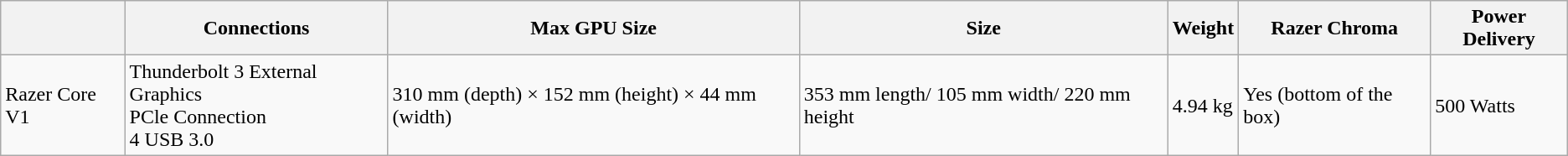<table class="wikitable sortable">
<tr>
<th></th>
<th>Connections</th>
<th>Max GPU Size</th>
<th>Size</th>
<th>Weight</th>
<th>Razer Chroma</th>
<th>Power Delivery</th>
</tr>
<tr>
<td>Razer Core V1</td>
<td>Thunderbolt 3 External Graphics<br>PCle Connection<br>4 USB 3.0</td>
<td>310 mm (depth) × 152 mm (height) × 44 mm (width)</td>
<td>353 mm length/ 105 mm width/ 220 mm height</td>
<td>4.94 kg</td>
<td>Yes (bottom of the box)</td>
<td>500 Watts</td>
</tr>
</table>
